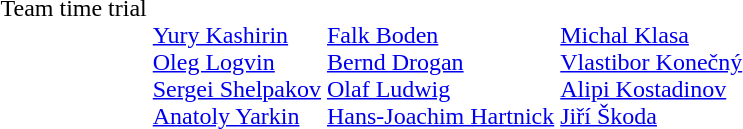<table>
<tr>
<td><br></td>
<td></td>
<td></td>
<td></td>
</tr>
<tr valign="top">
<td>Team time trial<br></td>
<td><br><a href='#'>Yury Kashirin</a><br><a href='#'>Oleg Logvin</a><br><a href='#'>Sergei Shelpakov</a><br><a href='#'>Anatoly Yarkin</a></td>
<td><br><a href='#'>Falk Boden</a><br><a href='#'>Bernd Drogan</a><br><a href='#'>Olaf Ludwig</a><br><a href='#'>Hans-Joachim Hartnick</a></td>
<td><br><a href='#'>Michal Klasa</a><br><a href='#'>Vlastibor Konečný</a><br><a href='#'>Alipi Kostadinov</a><br><a href='#'>Jiří Škoda</a></td>
</tr>
</table>
